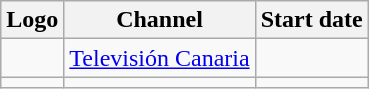<table class="wikitable">
<tr>
<th>Logo</th>
<th>Channel</th>
<th>Start date</th>
</tr>
<tr>
<td></td>
<td><a href='#'>Televisión Canaria</a></td>
<td></td>
</tr>
<tr>
<td></td>
<td></td>
<td></td>
</tr>
</table>
